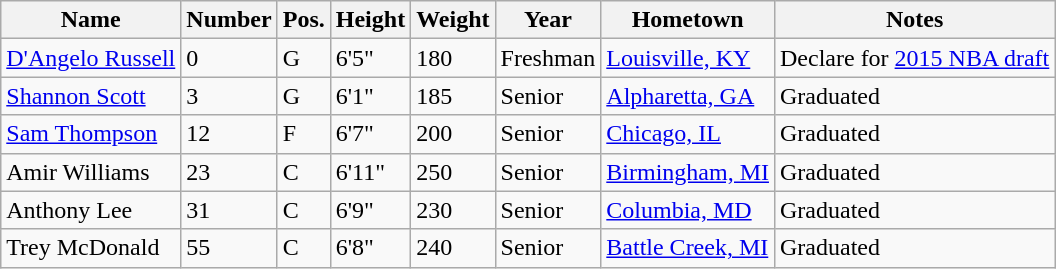<table class="wikitable sortable" border="1">
<tr>
<th>Name</th>
<th>Number</th>
<th>Pos.</th>
<th>Height</th>
<th>Weight</th>
<th>Year</th>
<th>Hometown</th>
<th class="unsortable">Notes</th>
</tr>
<tr>
<td><a href='#'>D'Angelo Russell</a></td>
<td>0</td>
<td>G</td>
<td>6'5"</td>
<td>180</td>
<td>Freshman</td>
<td><a href='#'>Louisville, KY</a></td>
<td>Declare for <a href='#'>2015 NBA draft</a></td>
</tr>
<tr>
<td><a href='#'>Shannon Scott</a></td>
<td>3</td>
<td>G</td>
<td>6'1"</td>
<td>185</td>
<td>Senior</td>
<td><a href='#'>Alpharetta, GA</a></td>
<td>Graduated</td>
</tr>
<tr>
<td><a href='#'>Sam Thompson</a></td>
<td>12</td>
<td>F</td>
<td>6'7"</td>
<td>200</td>
<td>Senior</td>
<td><a href='#'>Chicago, IL</a></td>
<td>Graduated</td>
</tr>
<tr>
<td>Amir Williams</td>
<td>23</td>
<td>C</td>
<td>6'11"</td>
<td>250</td>
<td>Senior</td>
<td><a href='#'>Birmingham, MI</a></td>
<td>Graduated</td>
</tr>
<tr>
<td>Anthony Lee</td>
<td>31</td>
<td>C</td>
<td>6'9"</td>
<td>230</td>
<td>Senior</td>
<td><a href='#'>Columbia, MD</a></td>
<td>Graduated</td>
</tr>
<tr>
<td>Trey McDonald</td>
<td>55</td>
<td>C</td>
<td>6'8"</td>
<td>240</td>
<td>Senior</td>
<td><a href='#'>Battle Creek, MI</a></td>
<td>Graduated</td>
</tr>
</table>
